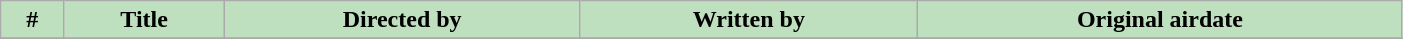<table class="wikitable plainrowheaders" width="74%" style="background:#FFFFFF;">
<tr>
<th style="background: #bfe0bf;">#</th>
<th style="background: #bfe0bf;">Title</th>
<th style="background: #bfe0bf;">Directed by</th>
<th style="background: #bfe0bf;">Written by</th>
<th style="background: #bfe0bf;">Original airdate</th>
</tr>
<tr>
</tr>
</table>
